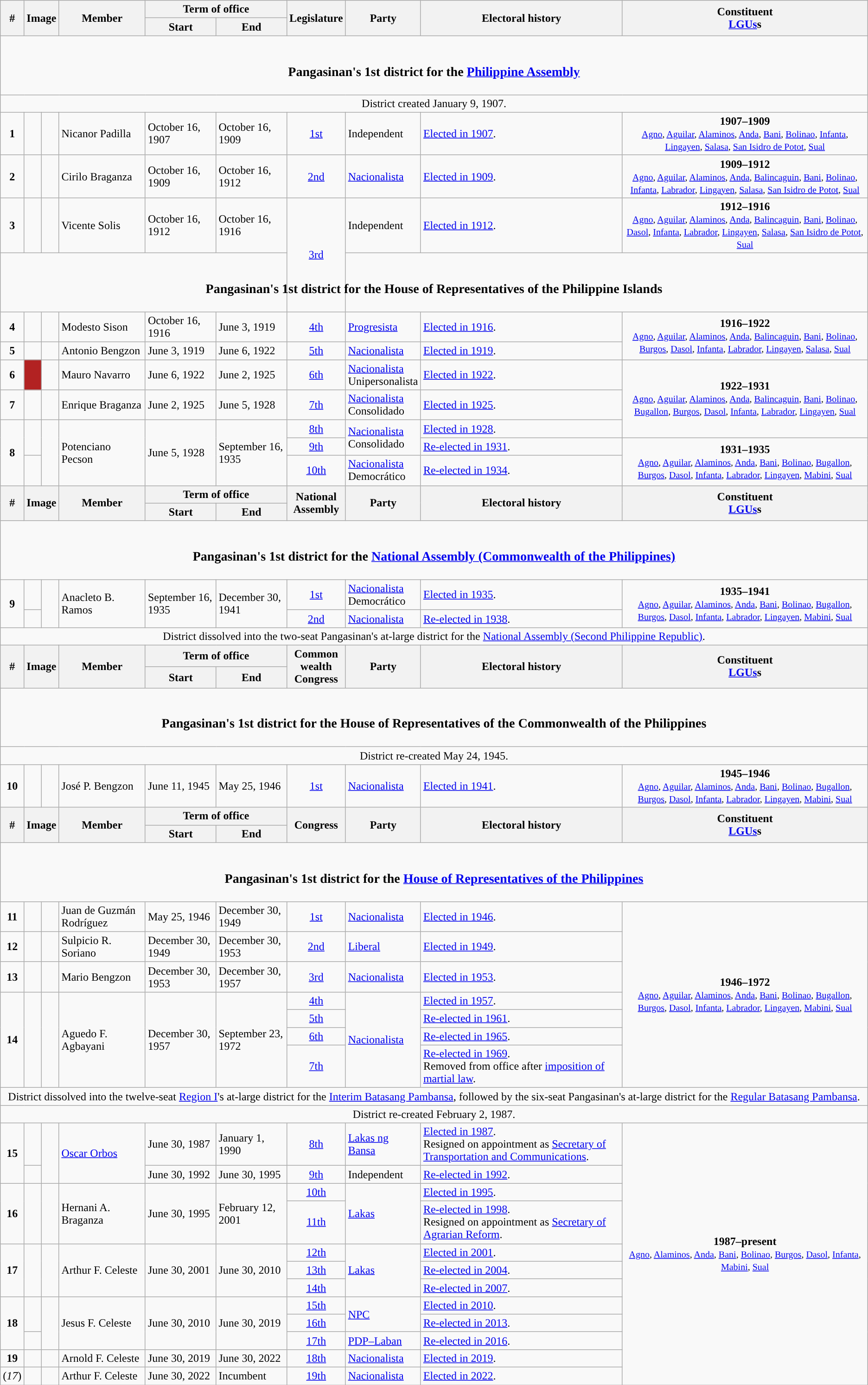<table class=wikitable>
<tr>
<th rowspan="2">#</th>
<th rowspan="2" colspan=2>Image</th>
<th rowspan="2">Member</th>
<th colspan=2>Term of office</th>
<th rowspan="2">Legislature</th>
<th rowspan="2">Party</th>
<th rowspan="2">Electoral history</th>
<th rowspan="2">Constituent<br><a href='#'>LGUs</a>s</th>
</tr>
<tr>
<th>Start</th>
<th>End</th>
</tr>
<tr>
<td colspan="10" style="text-align:center;"><br><h3>Pangasinan's 1st district for the <a href='#'>Philippine Assembly</a></h3></td>
</tr>
<tr>
<td colspan="10" style="text-align:center;">District created January 9, 1907.</td>
</tr>
<tr>
<td style="text-align:center;"><strong>1</strong></td>
<td style="color:inherit;background:"></td>
<td></td>
<td>Nicanor Padilla</td>
<td>October 16, 1907</td>
<td>October 16, 1909</td>
<td style="text-align:center;"><a href='#'>1st</a></td>
<td>Independent</td>
<td><a href='#'>Elected in 1907</a>.</td>
<td style="text-align:center;"><strong>1907–1909</strong><br><small><a href='#'>Agno</a>, <a href='#'>Aguilar</a>, <a href='#'>Alaminos</a>, <a href='#'>Anda</a>, <a href='#'>Bani</a>, <a href='#'>Bolinao</a>, <a href='#'>Infanta</a>, <a href='#'>Lingayen</a>, <a href='#'>Salasa</a>, <a href='#'>San Isidro de Potot</a>, <a href='#'>Sual</a></small></td>
</tr>
<tr>
<td style="text-align:center;"><strong>2</strong></td>
<td style="color:inherit;background:"></td>
<td></td>
<td>Cirilo Braganza</td>
<td>October 16, 1909</td>
<td>October 16, 1912</td>
<td style="text-align:center;"><a href='#'>2nd</a></td>
<td><a href='#'>Nacionalista</a></td>
<td><a href='#'>Elected in 1909</a>.</td>
<td style="text-align:center;"><strong>1909–1912</strong><br><small><a href='#'>Agno</a>, <a href='#'>Aguilar</a>, <a href='#'>Alaminos</a>, <a href='#'>Anda</a>, <a href='#'>Balincaguin</a>, <a href='#'>Bani</a>, <a href='#'>Bolinao</a>, <a href='#'>Infanta</a>, <a href='#'>Labrador</a>, <a href='#'>Lingayen</a>, <a href='#'>Salasa</a>, <a href='#'>San Isidro de Potot</a>, <a href='#'>Sual</a></small></td>
</tr>
<tr>
<td style="text-align:center;"><strong>3</strong></td>
<td style="color:inherit;background:"></td>
<td></td>
<td>Vicente Solis</td>
<td>October 16, 1912</td>
<td>October 16, 1916</td>
<td rowspan="2" style="text-align:center;"><a href='#'>3rd</a></td>
<td>Independent</td>
<td><a href='#'>Elected in 1912</a>.</td>
<td style="text-align:center;"><strong>1912–1916</strong><br><small><a href='#'>Agno</a>, <a href='#'>Aguilar</a>, <a href='#'>Alaminos</a>, <a href='#'>Anda</a>, <a href='#'>Balincaguin</a>, <a href='#'>Bani</a>, <a href='#'>Bolinao</a>, <a href='#'>Dasol</a>, <a href='#'>Infanta</a>, <a href='#'>Labrador</a>, <a href='#'>Lingayen</a>, <a href='#'>Salasa</a>, <a href='#'>San Isidro de Potot</a>, <a href='#'>Sual</a></small></td>
</tr>
<tr>
<td colspan="10" style="text-align:center;"><br><h3>Pangasinan's 1st district for the House of Representatives of the Philippine Islands</h3></td>
</tr>
<tr>
<td style="text-align:center;"><strong>4</strong></td>
<td style="color:inherit;background:"></td>
<td></td>
<td>Modesto Sison</td>
<td>October 16, 1916</td>
<td>June 3, 1919</td>
<td style="text-align:center;"><a href='#'>4th</a></td>
<td><a href='#'>Progresista</a></td>
<td><a href='#'>Elected in 1916</a>.</td>
<td rowspan="2" style="text-align:center;"><strong>1916–1922</strong><br><small><a href='#'>Agno</a>, <a href='#'>Aguilar</a>, <a href='#'>Alaminos</a>, <a href='#'>Anda</a>, <a href='#'>Balincaguin</a>, <a href='#'>Bani</a>, <a href='#'>Bolinao</a>, <a href='#'>Burgos</a>, <a href='#'>Dasol</a>, <a href='#'>Infanta</a>, <a href='#'>Labrador</a>, <a href='#'>Lingayen</a>, <a href='#'>Salasa</a>, <a href='#'>Sual</a></small></td>
</tr>
<tr>
<td style="text-align:center;"><strong>5</strong></td>
<td style="color:inherit;background:"></td>
<td></td>
<td>Antonio Bengzon</td>
<td>June 3, 1919</td>
<td>June 6, 1922</td>
<td style="text-align:center;"><a href='#'>5th</a></td>
<td><a href='#'>Nacionalista</a></td>
<td><a href='#'>Elected in 1919</a>.</td>
</tr>
<tr>
<td style="text-align:center;"><strong>6</strong></td>
<td style="background-color:#B22222"></td>
<td></td>
<td>Mauro Navarro</td>
<td>June 6, 1922</td>
<td>June 2, 1925</td>
<td style="text-align:center;"><a href='#'>6th</a></td>
<td><a href='#'>Nacionalista</a><br>Unipersonalista</td>
<td><a href='#'>Elected in 1922</a>.</td>
<td rowspan="3" style="text-align:center;"><strong>1922–1931</strong><br><small><a href='#'>Agno</a>, <a href='#'>Aguilar</a>, <a href='#'>Alaminos</a>, <a href='#'>Anda</a>, <a href='#'>Balincaguin</a>, <a href='#'>Bani</a>, <a href='#'>Bolinao</a>, <a href='#'>Bugallon</a>, <a href='#'>Burgos</a>, <a href='#'>Dasol</a>, <a href='#'>Infanta</a>, <a href='#'>Labrador</a>, <a href='#'>Lingayen</a>, <a href='#'>Sual</a></small></td>
</tr>
<tr>
<td style="text-align:center;"><strong>7</strong></td>
<td style="color:inherit;background:"></td>
<td></td>
<td>Enrique Braganza</td>
<td>June 2, 1925</td>
<td>June 5, 1928</td>
<td style="text-align:center;"><a href='#'>7th</a></td>
<td><a href='#'>Nacionalista</a><br>Consolidado</td>
<td><a href='#'>Elected in 1925</a>.</td>
</tr>
<tr>
<td rowspan="3" style="text-align:center;"><strong>8</strong></td>
<td rowspan="2" style="color:inherit;background:"></td>
<td rowspan="3"></td>
<td rowspan="3">Potenciano Pecson</td>
<td rowspan="3">June 5, 1928</td>
<td rowspan="3">September 16, 1935</td>
<td style="text-align:center;"><a href='#'>8th</a></td>
<td rowspan="2"><a href='#'>Nacionalista</a><br>Consolidado</td>
<td><a href='#'>Elected in 1928</a>.</td>
</tr>
<tr>
<td style="text-align:center;"><a href='#'>9th</a></td>
<td><a href='#'>Re-elected in 1931</a>.</td>
<td rowspan="2" style="text-align:center;"><strong>1931–1935</strong><br><small><a href='#'>Agno</a>, <a href='#'>Aguilar</a>, <a href='#'>Alaminos</a>, <a href='#'>Anda</a>, <a href='#'>Bani</a>, <a href='#'>Bolinao</a>, <a href='#'>Bugallon</a>, <a href='#'>Burgos</a>, <a href='#'>Dasol</a>, <a href='#'>Infanta</a>, <a href='#'>Labrador</a>, <a href='#'>Lingayen</a>, <a href='#'>Mabini</a>, <a href='#'>Sual</a></small></td>
</tr>
<tr>
<td style="color:inherit;background:"></td>
<td style="text-align:center;"><a href='#'>10th</a></td>
<td><a href='#'>Nacionalista</a><br>Democrático</td>
<td><a href='#'>Re-elected in 1934</a>.</td>
</tr>
<tr>
<th rowspan="2">#</th>
<th rowspan="2" colspan=2>Image</th>
<th rowspan="2">Member</th>
<th colspan=2>Term of office</th>
<th rowspan="2">National<br>Assembly</th>
<th rowspan="2">Party</th>
<th rowspan="2">Electoral history</th>
<th rowspan="2">Constituent<br><a href='#'>LGUs</a>s</th>
</tr>
<tr>
<th>Start</th>
<th>End</th>
</tr>
<tr>
<td colspan="10" style="text-align:center;"><br><h3>Pangasinan's 1st district for the <a href='#'>National Assembly (Commonwealth of the Philippines)</a></h3></td>
</tr>
<tr>
<td rowspan="2" style="text-align:center;"><strong>9</strong></td>
<td style="color:inherit;background:"></td>
<td rowspan="2"></td>
<td rowspan="2">Anacleto B. Ramos</td>
<td rowspan="2">September 16, 1935</td>
<td rowspan="2">December 30, 1941</td>
<td style="text-align:center;"><a href='#'>1st</a></td>
<td><a href='#'>Nacionalista</a><br>Democrático</td>
<td><a href='#'>Elected in 1935</a>.</td>
<td rowspan="2" style="text-align:center;"><strong>1935–1941</strong><br><small><a href='#'>Agno</a>, <a href='#'>Aguilar</a>, <a href='#'>Alaminos</a>, <a href='#'>Anda</a>, <a href='#'>Bani</a>, <a href='#'>Bolinao</a>, <a href='#'>Bugallon</a>, <a href='#'>Burgos</a>, <a href='#'>Dasol</a>, <a href='#'>Infanta</a>, <a href='#'>Labrador</a>, <a href='#'>Lingayen</a>, <a href='#'>Mabini</a>, <a href='#'>Sual</a></small></td>
</tr>
<tr>
<td style="color:inherit;background:"></td>
<td style="text-align:center;"><a href='#'>2nd</a></td>
<td><a href='#'>Nacionalista</a></td>
<td><a href='#'>Re-elected in 1938</a>.</td>
</tr>
<tr>
<td colspan="10" style="text-align:center;">District dissolved into the two-seat Pangasinan's at-large district for the <a href='#'>National Assembly (Second Philippine Republic)</a>.</td>
</tr>
<tr>
<th rowspan="2">#</th>
<th rowspan="2" colspan=2>Image</th>
<th rowspan="2">Member</th>
<th colspan=2>Term of office</th>
<th rowspan="2">Common<br>wealth<br>Congress</th>
<th rowspan="2">Party</th>
<th rowspan="2">Electoral history</th>
<th rowspan="2">Constituent<br><a href='#'>LGUs</a>s</th>
</tr>
<tr>
<th>Start</th>
<th>End</th>
</tr>
<tr>
<td colspan="10" style="text-align:center;"><br><h3>Pangasinan's 1st district for the House of Representatives of the Commonwealth of the Philippines</h3></td>
</tr>
<tr>
<td colspan="10" style="text-align:center;">District re-created May 24, 1945.</td>
</tr>
<tr>
<td style="text-align:center;"><strong>10</strong></td>
<td style="color:inherit;background:"></td>
<td></td>
<td>José P. Bengzon</td>
<td>June 11, 1945</td>
<td>May 25, 1946</td>
<td style="text-align:center;"><a href='#'>1st</a></td>
<td><a href='#'>Nacionalista</a></td>
<td><a href='#'>Elected in 1941</a>.</td>
<td style="text-align:center;"><strong>1945–1946</strong><br><small><a href='#'>Agno</a>, <a href='#'>Aguilar</a>, <a href='#'>Alaminos</a>, <a href='#'>Anda</a>, <a href='#'>Bani</a>, <a href='#'>Bolinao</a>, <a href='#'>Bugallon</a>, <a href='#'>Burgos</a>, <a href='#'>Dasol</a>, <a href='#'>Infanta</a>, <a href='#'>Labrador</a>, <a href='#'>Lingayen</a>, <a href='#'>Mabini</a>, <a href='#'>Sual</a></small></td>
</tr>
<tr>
<th rowspan="2">#</th>
<th rowspan="2" colspan=2>Image</th>
<th rowspan="2">Member</th>
<th colspan=2>Term of office</th>
<th rowspan="2">Congress</th>
<th rowspan="2">Party</th>
<th rowspan="2">Electoral history</th>
<th rowspan="2">Constituent<br><a href='#'>LGUs</a>s</th>
</tr>
<tr>
<th>Start</th>
<th>End</th>
</tr>
<tr>
<td colspan="10" style="text-align:center;"><br><h3>Pangasinan's 1st district for the <a href='#'>House of Representatives of the Philippines</a></h3></td>
</tr>
<tr>
<td style="text-align:center;"><strong>11</strong></td>
<td style="color:inherit;background:"></td>
<td></td>
<td>Juan de Guzmán Rodríguez</td>
<td>May 25, 1946</td>
<td>December 30, 1949</td>
<td style="text-align:center;"><a href='#'>1st</a></td>
<td><a href='#'>Nacionalista</a></td>
<td><a href='#'>Elected in 1946</a>.</td>
<td rowspan="7" style="text-align:center;"><strong>1946–1972</strong><br><small><a href='#'>Agno</a>, <a href='#'>Aguilar</a>, <a href='#'>Alaminos</a>, <a href='#'>Anda</a>, <a href='#'>Bani</a>, <a href='#'>Bolinao</a>, <a href='#'>Bugallon</a>, <a href='#'>Burgos</a>, <a href='#'>Dasol</a>, <a href='#'>Infanta</a>, <a href='#'>Labrador</a>, <a href='#'>Lingayen</a>, <a href='#'>Mabini</a>, <a href='#'>Sual</a></small></td>
</tr>
<tr>
<td style="text-align:center;"><strong>12</strong></td>
<td style="color:inherit;background:"></td>
<td></td>
<td>Sulpicio R. Soriano</td>
<td>December 30, 1949</td>
<td>December 30, 1953</td>
<td style="text-align:center;"><a href='#'>2nd</a></td>
<td><a href='#'>Liberal</a></td>
<td><a href='#'>Elected in 1949</a>.</td>
</tr>
<tr>
<td style="text-align:center;"><strong>13</strong></td>
<td style="color:inherit;background:"></td>
<td></td>
<td>Mario Bengzon</td>
<td>December 30, 1953</td>
<td>December 30, 1957</td>
<td style="text-align:center;"><a href='#'>3rd</a></td>
<td><a href='#'>Nacionalista</a></td>
<td><a href='#'>Elected in 1953</a>.</td>
</tr>
<tr>
<td rowspan="4" style="text-align:center;"><strong>14</strong></td>
<td rowspan="4" style="color:inherit;background:"></td>
<td rowspan="4"></td>
<td rowspan="4">Aguedo F. Agbayani</td>
<td rowspan="4">December 30, 1957</td>
<td rowspan="4">September 23, 1972</td>
<td style="text-align:center;"><a href='#'>4th</a></td>
<td rowspan="4"><a href='#'>Nacionalista</a></td>
<td><a href='#'>Elected in 1957</a>.</td>
</tr>
<tr>
<td style="text-align:center;"><a href='#'>5th</a></td>
<td><a href='#'>Re-elected in 1961</a>.</td>
</tr>
<tr>
<td style="text-align:center;"><a href='#'>6th</a></td>
<td><a href='#'>Re-elected in 1965</a>.</td>
</tr>
<tr>
<td style="text-align:center;"><a href='#'>7th</a></td>
<td><a href='#'>Re-elected in 1969</a>.<br>Removed from office after <a href='#'>imposition of martial law</a>.</td>
</tr>
<tr>
<td colspan="10" style="text-align:center;">District dissolved into the twelve-seat <a href='#'>Region I</a>'s at-large district for the <a href='#'>Interim Batasang Pambansa</a>, followed by the six-seat Pangasinan's at-large district for the <a href='#'>Regular Batasang Pambansa</a>.</td>
</tr>
<tr>
<td colspan="10" style="text-align:center;">District re-created February 2, 1987.</td>
</tr>
<tr>
<td rowspan="2" style="text-align:center;"><strong>15</strong></td>
<td style="color:inherit;background:"></td>
<td rowspan="2"></td>
<td rowspan="2"><a href='#'>Oscar Orbos</a></td>
<td>June 30, 1987</td>
<td>January 1, 1990</td>
<td style="text-align:center;"><a href='#'>8th</a></td>
<td><a href='#'>Lakas ng Bansa</a></td>
<td><a href='#'>Elected in 1987</a>.<br>Resigned on appointment as <a href='#'>Secretary of Transportation and Communications</a>.</td>
<td rowspan="12" style="text-align:center;"><strong>1987–present</strong><br><small><a href='#'>Agno</a>, <a href='#'>Alaminos</a>, <a href='#'>Anda</a>, <a href='#'>Bani</a>, <a href='#'>Bolinao</a>, <a href='#'>Burgos</a>, <a href='#'>Dasol</a>, <a href='#'>Infanta</a>, <a href='#'>Mabini</a>, <a href='#'>Sual</a></small></td>
</tr>
<tr>
<td style="color:inherit;background:"></td>
<td>June 30, 1992</td>
<td>June 30, 1995</td>
<td style="text-align:center;"><a href='#'>9th</a></td>
<td>Independent</td>
<td><a href='#'>Re-elected in 1992</a>.</td>
</tr>
<tr>
<td rowspan="2" style="text-align:center;"><strong>16</strong></td>
<td rowspan="2" style="color:inherit;background:"></td>
<td rowspan="2"></td>
<td rowspan="2">Hernani A. Braganza</td>
<td rowspan="2">June 30, 1995</td>
<td rowspan="2">February 12, 2001</td>
<td style="text-align:center;"><a href='#'>10th</a></td>
<td rowspan="2"><a href='#'>Lakas</a></td>
<td><a href='#'>Elected in 1995</a>.</td>
</tr>
<tr>
<td style="text-align:center;"><a href='#'>11th</a></td>
<td><a href='#'>Re-elected in 1998</a>.<br>Resigned on appointment as <a href='#'>Secretary of Agrarian Reform</a>.</td>
</tr>
<tr>
<td rowspan="3" style="text-align:center;"><strong>17</strong></td>
<td rowspan="3" style="color:inherit;background:"></td>
<td rowspan="3"></td>
<td rowspan="3">Arthur F. Celeste</td>
<td rowspan="3">June 30, 2001</td>
<td rowspan="3">June 30, 2010</td>
<td style="text-align:center;"><a href='#'>12th</a></td>
<td rowspan="3"><a href='#'>Lakas</a></td>
<td><a href='#'>Elected in 2001</a>.</td>
</tr>
<tr>
<td style="text-align:center;"><a href='#'>13th</a></td>
<td><a href='#'>Re-elected in 2004</a>.</td>
</tr>
<tr>
<td style="text-align:center;"><a href='#'>14th</a></td>
<td><a href='#'>Re-elected in 2007</a>.</td>
</tr>
<tr>
<td rowspan="3" style="text-align:center;"><strong>18</strong></td>
<td rowspan="2" style="color:inherit;background:"></td>
<td rowspan="3"></td>
<td rowspan="3">Jesus F. Celeste</td>
<td rowspan="3">June 30, 2010</td>
<td rowspan="3">June 30, 2019</td>
<td style="text-align:center;"><a href='#'>15th</a></td>
<td rowspan="2"><a href='#'>NPC</a></td>
<td><a href='#'>Elected in 2010</a>.</td>
</tr>
<tr>
<td style="text-align:center;"><a href='#'>16th</a></td>
<td><a href='#'>Re-elected in 2013</a>.</td>
</tr>
<tr>
<td style="color:inherit;background:"></td>
<td style="text-align:center;"><a href='#'>17th</a></td>
<td><a href='#'>PDP–Laban</a></td>
<td><a href='#'>Re-elected in 2016</a>.</td>
</tr>
<tr>
<td style="text-align:center;"><strong>19</strong></td>
<td style="color:inherit;background:"></td>
<td></td>
<td>Arnold F. Celeste</td>
<td>June 30, 2019</td>
<td>June 30, 2022</td>
<td style="text-align:center;"><a href='#'>18th</a></td>
<td><a href='#'>Nacionalista</a></td>
<td><a href='#'>Elected in 2019</a>.</td>
</tr>
<tr>
<td style="text-align:center;">(<em>17</em>)</td>
<td style="color:inherit;background:"></td>
<td></td>
<td>Arthur F. Celeste</td>
<td>June 30, 2022</td>
<td>Incumbent</td>
<td style="text-align:center;"><a href='#'>19th</a></td>
<td><a href='#'>Nacionalista</a></td>
<td><a href='#'>Elected in 2022</a>.</td>
</tr>
</table>
